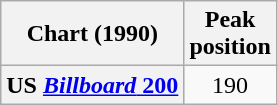<table class="wikitable sortable plainrowheaders">
<tr>
<th scope="col" class="unsortable">Chart (1990)</th>
<th scope="col" class="unsortable">Peak<br>position</th>
</tr>
<tr>
<th scope="row">US <a href='#'><em>Billboard</em> 200</a></th>
<td align="center">190</td>
</tr>
</table>
